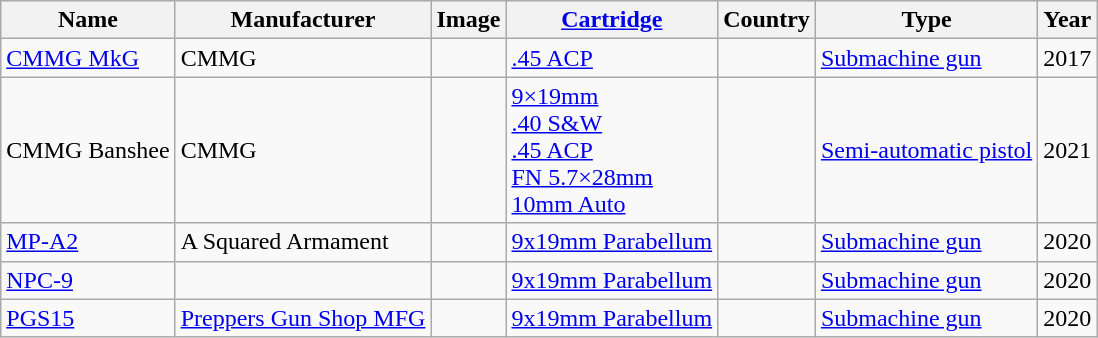<table class="wikitable sortable">
<tr>
<th>Name</th>
<th>Manufacturer</th>
<th class="unsortable">Image</th>
<th><a href='#'>Cartridge</a></th>
<th>Country</th>
<th>Type</th>
<th>Year</th>
</tr>
<tr>
<td><a href='#'>CMMG MkG</a></td>
<td>CMMG</td>
<td></td>
<td><a href='#'>.45 ACP</a></td>
<td></td>
<td><a href='#'>Submachine gun</a></td>
<td>2017</td>
</tr>
<tr>
<td>CMMG Banshee</td>
<td>CMMG</td>
<td></td>
<td><a href='#'>9×19mm</a><br><a href='#'>.40 S&W</a><br><a href='#'>.45 ACP</a><br><a href='#'>FN 5.7×28mm</a><br><a href='#'>10mm Auto</a></td>
<td></td>
<td><a href='#'>Semi-automatic pistol</a></td>
<td>2021</td>
</tr>
<tr>
<td><a href='#'>MP-A2</a></td>
<td>A Squared Armament</td>
<td></td>
<td><a href='#'>9x19mm Parabellum</a></td>
<td></td>
<td><a href='#'>Submachine gun</a></td>
<td>2020</td>
</tr>
<tr>
<td><a href='#'>NPC-9</a></td>
<td></td>
<td></td>
<td><a href='#'>9x19mm Parabellum</a></td>
<td></td>
<td><a href='#'>Submachine gun</a></td>
<td>2020</td>
</tr>
<tr>
<td><a href='#'>PGS15</a></td>
<td><a href='#'>Preppers Gun Shop MFG</a></td>
<td></td>
<td><a href='#'>9x19mm Parabellum</a></td>
<td></td>
<td><a href='#'>Submachine gun</a></td>
<td>2020</td>
</tr>
</table>
